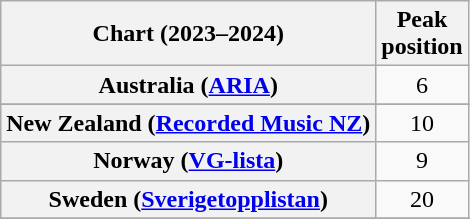<table class="wikitable sortable plainrowheaders" style="text-align:center">
<tr>
<th scope="col">Chart (2023–2024)</th>
<th scope="col">Peak<br>position</th>
</tr>
<tr>
<th scope="row">Australia (<a href='#'>ARIA</a>)</th>
<td>6</td>
</tr>
<tr>
</tr>
<tr>
</tr>
<tr>
</tr>
<tr>
</tr>
<tr>
<th scope="row">New Zealand (<a href='#'>Recorded Music NZ</a>)</th>
<td>10</td>
</tr>
<tr>
<th scope="row">Norway (<a href='#'>VG-lista</a>)</th>
<td>9</td>
</tr>
<tr>
<th scope="row">Sweden (<a href='#'>Sverigetopplistan</a>)</th>
<td>20</td>
</tr>
<tr>
</tr>
<tr>
</tr>
<tr>
</tr>
<tr>
</tr>
<tr>
</tr>
<tr>
</tr>
<tr>
</tr>
</table>
